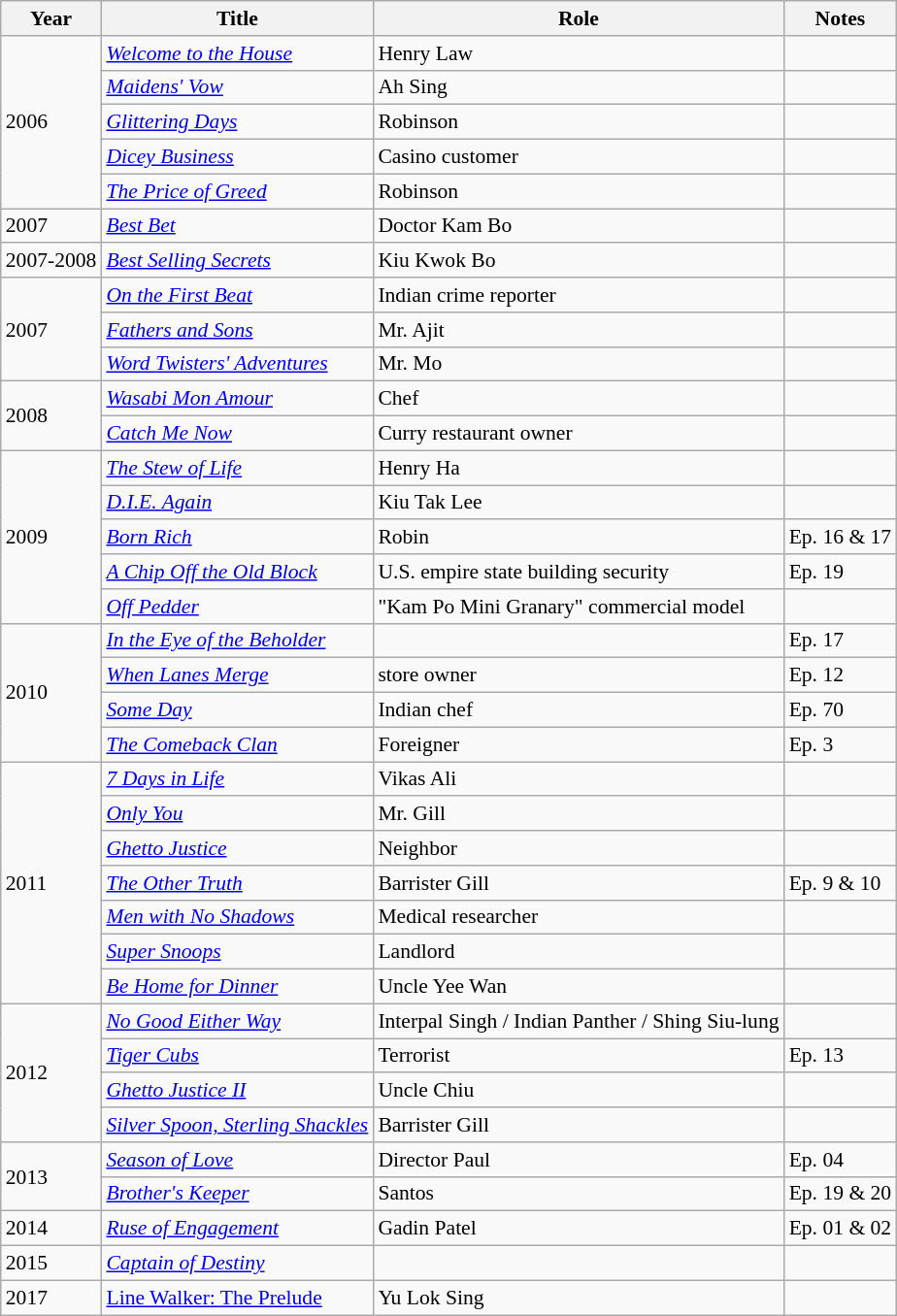<table class="wikitable" style="font-size: 90%;">
<tr>
<th>Year</th>
<th>Title</th>
<th>Role</th>
<th>Notes</th>
</tr>
<tr>
<td rowspan="5">2006</td>
<td><em><a href='#'>Welcome to the House</a></em></td>
<td>Henry Law</td>
<td></td>
</tr>
<tr>
<td><em><a href='#'>Maidens' Vow</a></em></td>
<td>Ah Sing</td>
<td></td>
</tr>
<tr>
<td><em><a href='#'>Glittering Days</a></em></td>
<td>Robinson</td>
<td></td>
</tr>
<tr>
<td><em><a href='#'>Dicey Business</a></em></td>
<td>Casino customer</td>
<td></td>
</tr>
<tr>
<td><em><a href='#'>The Price of Greed</a></em></td>
<td>Robinson</td>
<td></td>
</tr>
<tr>
<td>2007</td>
<td><em><a href='#'>Best Bet</a></em></td>
<td>Doctor Kam Bo</td>
<td></td>
</tr>
<tr>
<td>2007-2008</td>
<td><em><a href='#'>Best Selling Secrets</a></em></td>
<td>Kiu Kwok Bo</td>
<td></td>
</tr>
<tr>
<td rowspan="3">2007</td>
<td><em><a href='#'>On the First Beat</a></em></td>
<td>Indian crime reporter</td>
<td></td>
</tr>
<tr>
<td><em><a href='#'>Fathers and Sons</a></em></td>
<td>Mr. Ajit</td>
<td></td>
</tr>
<tr>
<td><em><a href='#'>Word Twisters' Adventures</a></em></td>
<td>Mr. Mo</td>
<td></td>
</tr>
<tr>
<td rowspan="2">2008</td>
<td><em><a href='#'>Wasabi Mon Amour</a></em></td>
<td>Chef</td>
<td></td>
</tr>
<tr>
<td><em><a href='#'>Catch Me Now</a></em></td>
<td>Curry restaurant owner</td>
<td></td>
</tr>
<tr>
<td rowspan="5">2009</td>
<td><em><a href='#'>The Stew of Life</a></em></td>
<td>Henry Ha</td>
<td></td>
</tr>
<tr>
<td><em><a href='#'>D.I.E. Again</a></em></td>
<td>Kiu Tak Lee</td>
<td></td>
</tr>
<tr>
<td><em><a href='#'>Born Rich</a></em></td>
<td>Robin</td>
<td>Ep. 16 & 17</td>
</tr>
<tr>
<td><em><a href='#'>A Chip Off the Old Block</a></em></td>
<td>U.S. empire state building security</td>
<td>Ep. 19</td>
</tr>
<tr>
<td><em><a href='#'>Off Pedder</a></em></td>
<td>"Kam Po Mini Granary" commercial model</td>
<td></td>
</tr>
<tr>
<td rowspan=4>2010</td>
<td><em><a href='#'>In the Eye of the Beholder</a></em></td>
<td></td>
<td>Ep. 17</td>
</tr>
<tr>
<td><em><a href='#'>When Lanes Merge</a></em></td>
<td>store owner</td>
<td>Ep. 12</td>
</tr>
<tr>
<td><em><a href='#'>Some Day</a></em></td>
<td>Indian chef</td>
<td>Ep. 70</td>
</tr>
<tr>
<td><em><a href='#'>The Comeback Clan</a></em></td>
<td>Foreigner</td>
<td>Ep. 3</td>
</tr>
<tr>
<td rowspan=7>2011</td>
<td><em><a href='#'>7 Days in Life</a></em></td>
<td>Vikas Ali</td>
<td></td>
</tr>
<tr>
<td><em><a href='#'>Only You</a></em></td>
<td>Mr. Gill</td>
<td></td>
</tr>
<tr>
<td><em><a href='#'>Ghetto Justice</a></em></td>
<td>Neighbor</td>
<td></td>
</tr>
<tr>
<td><em><a href='#'>The Other Truth</a></em></td>
<td>Barrister Gill</td>
<td>Ep. 9 & 10</td>
</tr>
<tr>
<td><em><a href='#'>Men with No Shadows</a></em></td>
<td>Medical researcher</td>
<td></td>
</tr>
<tr>
<td><em><a href='#'>Super Snoops</a></em></td>
<td>Landlord</td>
<td></td>
</tr>
<tr>
<td><em><a href='#'>Be Home for Dinner</a></em></td>
<td>Uncle Yee Wan</td>
<td></td>
</tr>
<tr>
<td rowspan=4>2012</td>
<td><em><a href='#'>No Good Either Way</a></em></td>
<td>Interpal Singh / Indian Panther / Shing Siu-lung</td>
<td></td>
</tr>
<tr>
<td><em><a href='#'>Tiger Cubs</a></em></td>
<td>Terrorist</td>
<td>Ep. 13</td>
</tr>
<tr>
<td><em><a href='#'>Ghetto Justice II</a></em></td>
<td>Uncle Chiu</td>
<td></td>
</tr>
<tr>
<td><em><a href='#'>Silver Spoon, Sterling Shackles</a></em></td>
<td>Barrister Gill</td>
<td></td>
</tr>
<tr>
<td rowspan=2>2013</td>
<td><em><a href='#'>Season of Love</a></em></td>
<td>Director Paul</td>
<td>Ep. 04</td>
</tr>
<tr>
<td><em><a href='#'>Brother's Keeper</a></em></td>
<td>Santos</td>
<td>Ep. 19 & 20</td>
</tr>
<tr>
<td>2014</td>
<td><em><a href='#'>Ruse of Engagement</a></em></td>
<td>Gadin Patel</td>
<td>Ep. 01 & 02</td>
</tr>
<tr>
<td>2015</td>
<td><em><a href='#'>Captain of Destiny</a></em></td>
<td></td>
<td></td>
</tr>
<tr>
<td>2017</td>
<td><a href='#'>Line Walker: The Prelude</a></td>
<td>Yu Lok Sing</td>
<td></td>
</tr>
</table>
